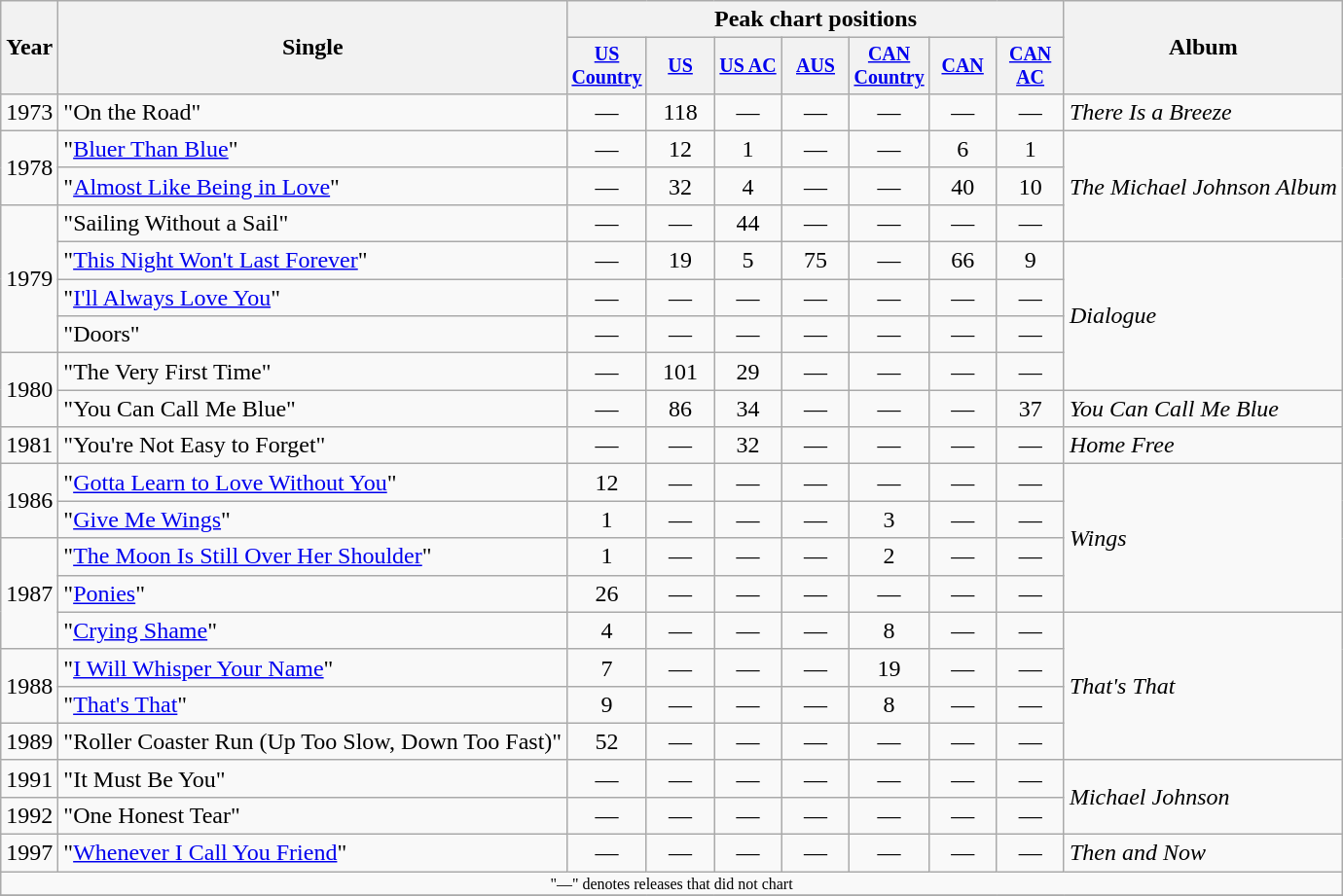<table class="wikitable" style="text-align:center;">
<tr>
<th rowspan="2">Year</th>
<th rowspan="2">Single</th>
<th colspan="7">Peak chart positions</th>
<th rowspan="2">Album</th>
</tr>
<tr style="font-size:smaller;">
<th width="40"><a href='#'>US Country</a><br></th>
<th width="40"><a href='#'>US</a><br></th>
<th width="40"><a href='#'>US AC</a><br></th>
<th width="40"><a href='#'>AUS</a><br></th>
<th width="40"><a href='#'>CAN Country</a><br></th>
<th width="40"><a href='#'>CAN</a><br></th>
<th width="40"><a href='#'>CAN AC</a><br></th>
</tr>
<tr>
<td>1973</td>
<td align="left">"On the Road"</td>
<td>—</td>
<td>118</td>
<td>—</td>
<td>—</td>
<td>—</td>
<td>—</td>
<td>—</td>
<td align="left"><em>There Is a Breeze</em></td>
</tr>
<tr>
<td rowspan="2">1978</td>
<td align="left">"<a href='#'>Bluer Than Blue</a>"</td>
<td>—</td>
<td>12</td>
<td>1</td>
<td>—</td>
<td>—</td>
<td>6</td>
<td>1</td>
<td align="left" rowspan="3"><em>The Michael Johnson Album</em></td>
</tr>
<tr>
<td align="left">"<a href='#'>Almost Like Being in Love</a>"</td>
<td>—</td>
<td>32</td>
<td>4</td>
<td>—</td>
<td>—</td>
<td>40</td>
<td>10</td>
</tr>
<tr>
<td rowspan="4">1979</td>
<td align="left">"Sailing Without a Sail"</td>
<td>—</td>
<td>—</td>
<td>44</td>
<td>—</td>
<td>—</td>
<td>—</td>
<td>—</td>
</tr>
<tr>
<td align="left">"<a href='#'>This Night Won't Last Forever</a>"</td>
<td>—</td>
<td>19</td>
<td>5</td>
<td>75</td>
<td>—</td>
<td>66</td>
<td>9</td>
<td align="left" rowspan="4"><em>Dialogue</em></td>
</tr>
<tr>
<td align="left">"<a href='#'>I'll Always Love You</a>"</td>
<td>—</td>
<td>—</td>
<td>—</td>
<td>—</td>
<td>—</td>
<td>—</td>
<td>—</td>
</tr>
<tr>
<td align="left">"Doors"</td>
<td>—</td>
<td>—</td>
<td>—</td>
<td>—</td>
<td>—</td>
<td>—</td>
<td>—</td>
</tr>
<tr>
<td rowspan="2">1980</td>
<td align="left">"The Very First Time"</td>
<td>—</td>
<td>101</td>
<td>29</td>
<td>—</td>
<td>—</td>
<td>—</td>
<td>—</td>
</tr>
<tr>
<td align="left">"You Can Call Me Blue"</td>
<td>—</td>
<td>86</td>
<td>34</td>
<td>—</td>
<td>—</td>
<td>—</td>
<td>37</td>
<td align="left"><em>You Can Call Me Blue</em></td>
</tr>
<tr>
<td>1981</td>
<td align="left">"You're Not Easy to Forget"</td>
<td>—</td>
<td>—</td>
<td>32</td>
<td>—</td>
<td>—</td>
<td>—</td>
<td>—</td>
<td align="left"><em>Home Free</em></td>
</tr>
<tr>
<td rowspan="2">1986</td>
<td align="left">"<a href='#'>Gotta Learn to Love Without You</a>"</td>
<td>12</td>
<td>—</td>
<td>—</td>
<td>—</td>
<td>—</td>
<td>—</td>
<td>—</td>
<td align="left" rowspan="4"><em>Wings</em></td>
</tr>
<tr>
<td align="left">"<a href='#'>Give Me Wings</a>"</td>
<td>1</td>
<td>—</td>
<td>—</td>
<td>—</td>
<td>3</td>
<td>—</td>
<td>—</td>
</tr>
<tr>
<td rowspan="3">1987</td>
<td align="left">"<a href='#'>The Moon Is Still Over Her Shoulder</a>"</td>
<td>1</td>
<td>—</td>
<td>—</td>
<td>—</td>
<td>2</td>
<td>—</td>
<td>—</td>
</tr>
<tr>
<td align="left">"<a href='#'>Ponies</a>"</td>
<td>26</td>
<td>—</td>
<td>—</td>
<td>—</td>
<td>—</td>
<td>—</td>
<td>—</td>
</tr>
<tr>
<td align="left">"<a href='#'>Crying Shame</a>"</td>
<td>4</td>
<td>—</td>
<td>—</td>
<td>—</td>
<td>8</td>
<td>—</td>
<td>—</td>
<td align="left" rowspan="4"><em>That's That</em></td>
</tr>
<tr>
<td rowspan="2">1988</td>
<td align="left">"<a href='#'>I Will Whisper Your Name</a>"</td>
<td>7</td>
<td>—</td>
<td>—</td>
<td>—</td>
<td>19</td>
<td>—</td>
<td>—</td>
</tr>
<tr>
<td align="left">"<a href='#'>That's That</a>"</td>
<td>9</td>
<td>—</td>
<td>—</td>
<td>—</td>
<td>8</td>
<td>—</td>
<td>—</td>
</tr>
<tr>
<td>1989</td>
<td align="left">"Roller Coaster Run (Up Too Slow, Down Too Fast)"</td>
<td>52</td>
<td>—</td>
<td>—</td>
<td>—</td>
<td>—</td>
<td>—</td>
<td>—</td>
</tr>
<tr>
<td>1991</td>
<td align="left">"It Must Be You" </td>
<td>—</td>
<td>—</td>
<td>—</td>
<td>—</td>
<td>—</td>
<td>—</td>
<td>—</td>
<td align="left" rowspan="2"><em>Michael Johnson</em></td>
</tr>
<tr>
<td>1992</td>
<td align="left">"One Honest Tear"</td>
<td>—</td>
<td>—</td>
<td>—</td>
<td>—</td>
<td>—</td>
<td>—</td>
<td>—</td>
</tr>
<tr>
<td>1997</td>
<td align="left">"<a href='#'>Whenever I Call You Friend</a>" </td>
<td>—</td>
<td>—</td>
<td>—</td>
<td>—</td>
<td>—</td>
<td>—</td>
<td>—</td>
<td align="left"><em>Then and Now</em></td>
</tr>
<tr>
<td colspan="10" style="font-size:8pt">"—" denotes releases that did not chart</td>
</tr>
<tr>
</tr>
</table>
